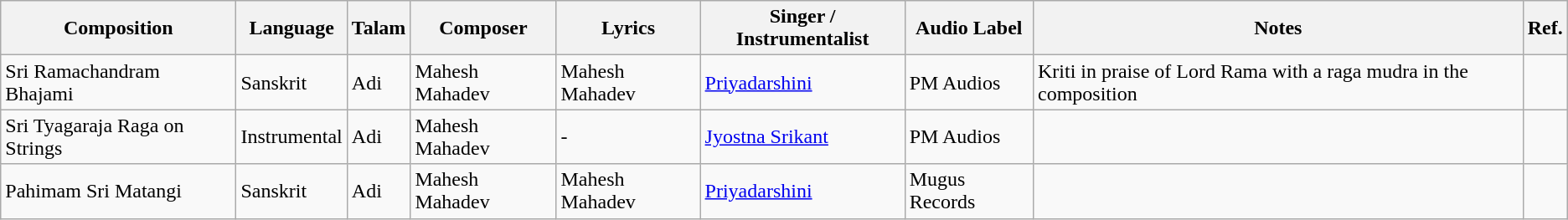<table class="wikitable">
<tr>
<th><strong>Composition</strong></th>
<th><strong>Language</strong></th>
<th><strong>Talam</strong></th>
<th><strong>Composer</strong></th>
<th>Lyrics</th>
<th><strong>Singer / Instrumentalist</strong></th>
<th>Audio Label</th>
<th>Notes</th>
<th>Ref.</th>
</tr>
<tr>
<td>Sri Ramachandram Bhajami</td>
<td>Sanskrit</td>
<td>Adi</td>
<td>Mahesh Mahadev</td>
<td>Mahesh Mahadev</td>
<td><a href='#'>Priyadarshini</a></td>
<td>PM Audios</td>
<td>Kriti in praise of  Lord Rama with a raga mudra in the composition</td>
<td></td>
</tr>
<tr>
<td>Sri Tyagaraja Raga on Strings</td>
<td>Instrumental</td>
<td>Adi</td>
<td>Mahesh Mahadev</td>
<td>-</td>
<td><a href='#'>Jyostna Srikant</a></td>
<td>PM Audios</td>
<td></td>
<td></td>
</tr>
<tr>
<td>Pahimam Sri Matangi</td>
<td>Sanskrit</td>
<td>Adi</td>
<td>Mahesh Mahadev</td>
<td>Mahesh Mahadev</td>
<td><a href='#'>Priyadarshini</a></td>
<td>Mugus Records</td>
<td></td>
<td></td>
</tr>
</table>
